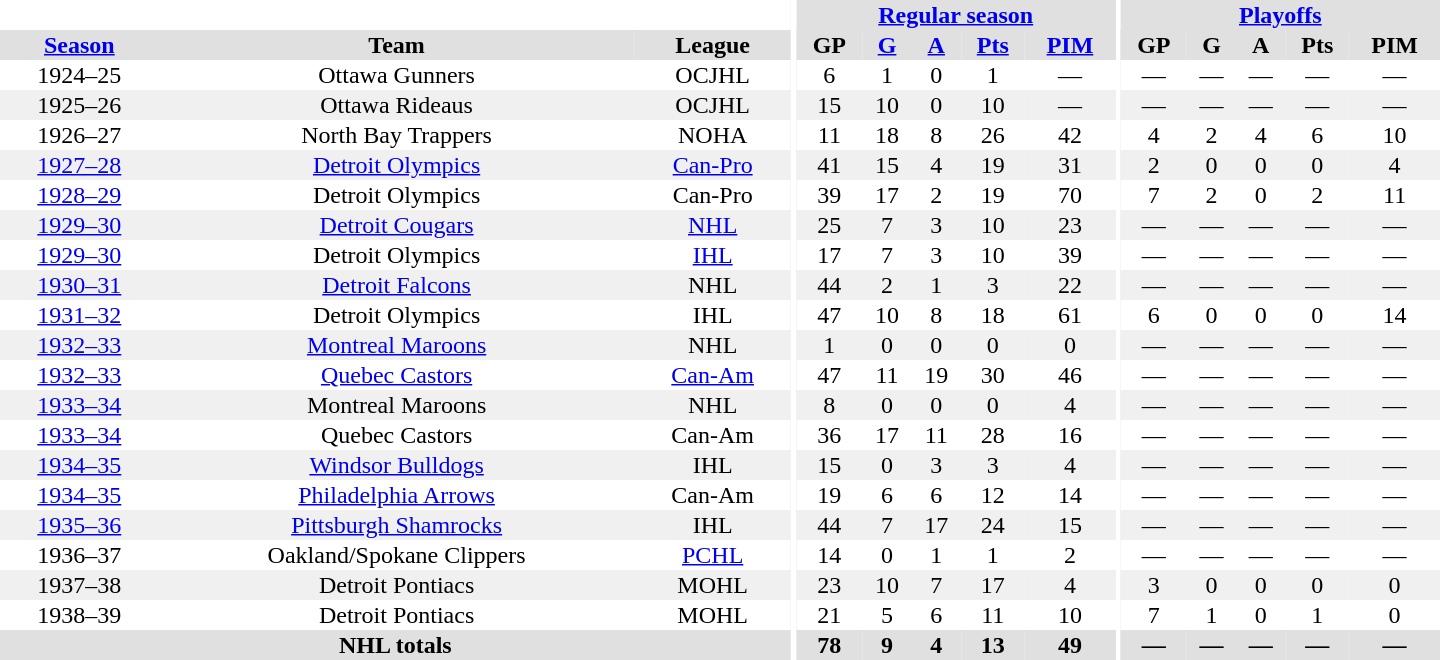<table border="0" cellpadding="1" cellspacing="0" style="text-align:center; width:60em">
<tr bgcolor="#e0e0e0">
<th colspan="3" bgcolor="#ffffff"></th>
<th rowspan="100" bgcolor="#ffffff"></th>
<th colspan="5"><a href='#'>Regular season</a></th>
<th rowspan="100" bgcolor="#ffffff"></th>
<th colspan="5"><a href='#'>Playoffs</a></th>
</tr>
<tr bgcolor="#e0e0e0">
<th><a href='#'>Season</a></th>
<th>Team</th>
<th>League</th>
<th>GP</th>
<th><a href='#'>G</a></th>
<th><a href='#'>A</a></th>
<th><a href='#'>Pts</a></th>
<th><a href='#'>PIM</a></th>
<th>GP</th>
<th>G</th>
<th>A</th>
<th>Pts</th>
<th>PIM</th>
</tr>
<tr>
<td>1924–25</td>
<td>Ottawa Gunners</td>
<td>OCJHL</td>
<td>6</td>
<td>1</td>
<td>0</td>
<td>1</td>
<td>—</td>
<td>—</td>
<td>—</td>
<td>—</td>
<td>—</td>
<td>—</td>
</tr>
<tr bgcolor="#f0f0f0">
<td>1925–26</td>
<td>Ottawa Rideaus</td>
<td>OCJHL</td>
<td>15</td>
<td>10</td>
<td>0</td>
<td>10</td>
<td>—</td>
<td>—</td>
<td>—</td>
<td>—</td>
<td>—</td>
<td>—</td>
</tr>
<tr>
<td>1926–27</td>
<td>North Bay Trappers</td>
<td>NOHA</td>
<td>11</td>
<td>18</td>
<td>8</td>
<td>26</td>
<td>42</td>
<td>4</td>
<td>2</td>
<td>4</td>
<td>6</td>
<td>10</td>
</tr>
<tr bgcolor="#f0f0f0">
<td><a href='#'>1927–28</a></td>
<td><a href='#'>Detroit Olympics</a></td>
<td><a href='#'>Can-Pro</a></td>
<td>41</td>
<td>15</td>
<td>4</td>
<td>19</td>
<td>31</td>
<td>2</td>
<td>0</td>
<td>0</td>
<td>0</td>
<td>4</td>
</tr>
<tr>
<td><a href='#'>1928–29</a></td>
<td>Detroit Olympics</td>
<td>Can-Pro</td>
<td>39</td>
<td>17</td>
<td>2</td>
<td>19</td>
<td>70</td>
<td>7</td>
<td>2</td>
<td>0</td>
<td>2</td>
<td>11</td>
</tr>
<tr bgcolor="#f0f0f0">
<td><a href='#'>1929–30</a></td>
<td><a href='#'>Detroit Cougars</a></td>
<td><a href='#'>NHL</a></td>
<td>25</td>
<td>7</td>
<td>3</td>
<td>10</td>
<td>23</td>
<td>—</td>
<td>—</td>
<td>—</td>
<td>—</td>
<td>—</td>
</tr>
<tr>
<td><a href='#'>1929–30</a></td>
<td>Detroit Olympics</td>
<td><a href='#'>IHL</a></td>
<td>17</td>
<td>7</td>
<td>3</td>
<td>10</td>
<td>39</td>
<td>—</td>
<td>—</td>
<td>—</td>
<td>—</td>
<td>—</td>
</tr>
<tr bgcolor="#f0f0f0">
<td><a href='#'>1930–31</a></td>
<td><a href='#'>Detroit Falcons</a></td>
<td>NHL</td>
<td>44</td>
<td>2</td>
<td>1</td>
<td>3</td>
<td>22</td>
<td>—</td>
<td>—</td>
<td>—</td>
<td>—</td>
<td>—</td>
</tr>
<tr>
<td><a href='#'>1931–32</a></td>
<td>Detroit Olympics</td>
<td>IHL</td>
<td>47</td>
<td>10</td>
<td>8</td>
<td>18</td>
<td>61</td>
<td>6</td>
<td>0</td>
<td>0</td>
<td>0</td>
<td>14</td>
</tr>
<tr bgcolor="#f0f0f0">
<td><a href='#'>1932–33</a></td>
<td><a href='#'>Montreal Maroons</a></td>
<td>NHL</td>
<td>1</td>
<td>0</td>
<td>0</td>
<td>0</td>
<td>0</td>
<td>—</td>
<td>—</td>
<td>—</td>
<td>—</td>
<td>—</td>
</tr>
<tr>
<td><a href='#'>1932–33</a></td>
<td><a href='#'>Quebec Castors</a></td>
<td><a href='#'>Can-Am</a></td>
<td>47</td>
<td>11</td>
<td>19</td>
<td>30</td>
<td>46</td>
<td>—</td>
<td>—</td>
<td>—</td>
<td>—</td>
<td>—</td>
</tr>
<tr bgcolor="#f0f0f0">
<td><a href='#'>1933–34</a></td>
<td>Montreal Maroons</td>
<td>NHL</td>
<td>8</td>
<td>0</td>
<td>0</td>
<td>0</td>
<td>4</td>
<td>—</td>
<td>—</td>
<td>—</td>
<td>—</td>
<td>—</td>
</tr>
<tr>
<td><a href='#'>1933–34</a></td>
<td>Quebec Castors</td>
<td>Can-Am</td>
<td>36</td>
<td>17</td>
<td>11</td>
<td>28</td>
<td>16</td>
<td>—</td>
<td>—</td>
<td>—</td>
<td>—</td>
<td>—</td>
</tr>
<tr bgcolor="#f0f0f0">
<td><a href='#'>1934–35</a></td>
<td><a href='#'>Windsor Bulldogs</a></td>
<td>IHL</td>
<td>15</td>
<td>0</td>
<td>3</td>
<td>3</td>
<td>4</td>
<td>—</td>
<td>—</td>
<td>—</td>
<td>—</td>
<td>—</td>
</tr>
<tr>
<td><a href='#'>1934–35</a></td>
<td><a href='#'>Philadelphia Arrows</a></td>
<td>Can-Am</td>
<td>19</td>
<td>6</td>
<td>6</td>
<td>12</td>
<td>14</td>
<td>—</td>
<td>—</td>
<td>—</td>
<td>—</td>
<td>—</td>
</tr>
<tr bgcolor="#f0f0f0">
<td><a href='#'>1935–36</a></td>
<td><a href='#'>Pittsburgh Shamrocks</a></td>
<td>IHL</td>
<td>44</td>
<td>7</td>
<td>17</td>
<td>24</td>
<td>15</td>
<td>—</td>
<td>—</td>
<td>—</td>
<td>—</td>
<td>—</td>
</tr>
<tr>
<td>1936–37</td>
<td>Oakland/Spokane Clippers</td>
<td><a href='#'>PCHL</a></td>
<td>14</td>
<td>0</td>
<td>1</td>
<td>1</td>
<td>2</td>
<td>—</td>
<td>—</td>
<td>—</td>
<td>—</td>
<td>—</td>
</tr>
<tr bgcolor="#f0f0f0">
<td>1937–38</td>
<td>Detroit Pontiacs</td>
<td>MOHL</td>
<td>23</td>
<td>10</td>
<td>7</td>
<td>17</td>
<td>4</td>
<td>3</td>
<td>0</td>
<td>0</td>
<td>0</td>
<td>0</td>
</tr>
<tr>
<td>1938–39</td>
<td>Detroit Pontiacs</td>
<td>MOHL</td>
<td>21</td>
<td>5</td>
<td>6</td>
<td>11</td>
<td>10</td>
<td>7</td>
<td>1</td>
<td>0</td>
<td>1</td>
<td>0</td>
</tr>
<tr bgcolor="#e0e0e0">
<th colspan="3">NHL totals</th>
<th>78</th>
<th>9</th>
<th>4</th>
<th>13</th>
<th>49</th>
<th>—</th>
<th>—</th>
<th>—</th>
<th>—</th>
<th>—</th>
</tr>
</table>
